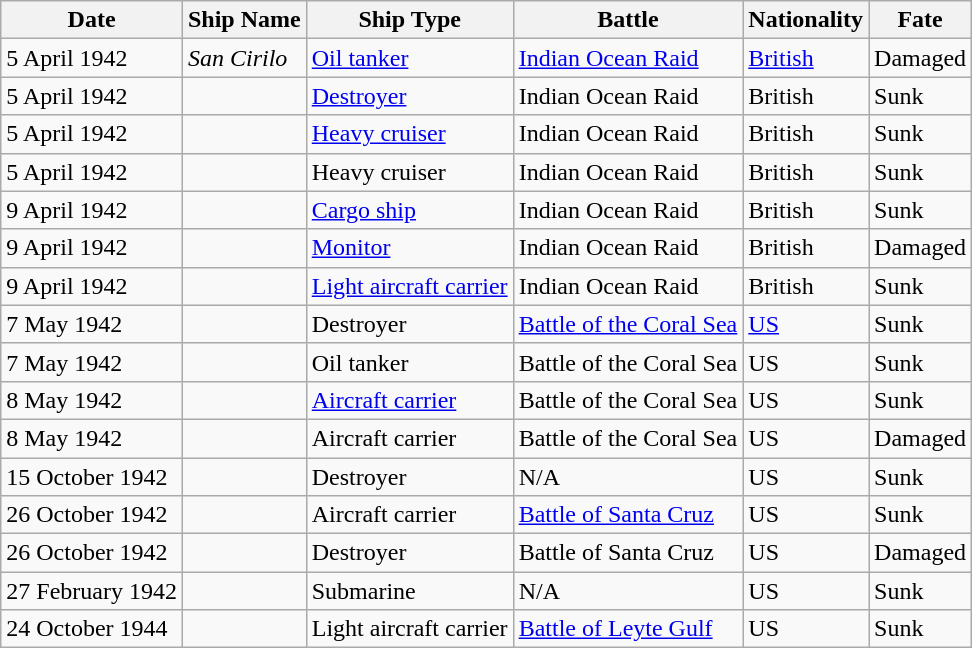<table class="wikitable">
<tr>
<th>Date</th>
<th>Ship Name</th>
<th>Ship Type</th>
<th>Battle</th>
<th>Nationality</th>
<th>Fate</th>
</tr>
<tr>
<td>5 April 1942</td>
<td><em>San Cirilo</em></td>
<td><a href='#'>Oil tanker</a></td>
<td><a href='#'>Indian Ocean Raid</a></td>
<td><a href='#'>British</a></td>
<td>Damaged</td>
</tr>
<tr>
<td>5 April 1942</td>
<td></td>
<td><a href='#'>Destroyer</a></td>
<td>Indian Ocean Raid</td>
<td>British</td>
<td>Sunk</td>
</tr>
<tr>
<td>5 April 1942</td>
<td></td>
<td><a href='#'>Heavy cruiser</a></td>
<td>Indian Ocean Raid</td>
<td>British</td>
<td>Sunk</td>
</tr>
<tr>
<td>5 April 1942</td>
<td></td>
<td>Heavy cruiser</td>
<td>Indian Ocean Raid</td>
<td>British</td>
<td>Sunk</td>
</tr>
<tr>
<td>9 April 1942</td>
<td></td>
<td><a href='#'>Cargo ship</a></td>
<td>Indian Ocean Raid</td>
<td>British</td>
<td>Sunk</td>
</tr>
<tr>
<td>9 April 1942</td>
<td></td>
<td><a href='#'>Monitor</a></td>
<td>Indian Ocean Raid</td>
<td>British</td>
<td>Damaged</td>
</tr>
<tr>
<td>9 April 1942</td>
<td></td>
<td><a href='#'>Light aircraft carrier</a></td>
<td>Indian Ocean Raid</td>
<td>British</td>
<td>Sunk</td>
</tr>
<tr>
<td>7 May 1942</td>
<td></td>
<td>Destroyer</td>
<td><a href='#'>Battle of the Coral Sea</a></td>
<td><a href='#'>US</a></td>
<td>Sunk</td>
</tr>
<tr>
<td>7 May 1942</td>
<td></td>
<td>Oil tanker</td>
<td>Battle of the Coral Sea</td>
<td>US</td>
<td>Sunk</td>
</tr>
<tr>
<td>8 May 1942</td>
<td></td>
<td><a href='#'>Aircraft carrier</a></td>
<td>Battle of the Coral Sea</td>
<td>US</td>
<td>Sunk</td>
</tr>
<tr>
<td>8 May 1942</td>
<td></td>
<td>Aircraft carrier</td>
<td>Battle of the Coral Sea</td>
<td>US</td>
<td>Damaged</td>
</tr>
<tr>
<td>15 October 1942</td>
<td></td>
<td>Destroyer</td>
<td>N/A</td>
<td>US</td>
<td>Sunk</td>
</tr>
<tr>
<td>26 October 1942</td>
<td></td>
<td>Aircraft carrier</td>
<td><a href='#'>Battle of Santa Cruz</a></td>
<td>US</td>
<td>Sunk</td>
</tr>
<tr>
<td>26 October 1942</td>
<td></td>
<td>Destroyer</td>
<td>Battle of Santa Cruz</td>
<td>US</td>
<td>Damaged</td>
</tr>
<tr>
<td>27 February 1942</td>
<td></td>
<td>Submarine</td>
<td>N/A</td>
<td>US</td>
<td>Sunk</td>
</tr>
<tr>
<td>24 October 1944</td>
<td></td>
<td>Light aircraft carrier</td>
<td><a href='#'>Battle of Leyte Gulf</a></td>
<td>US</td>
<td>Sunk</td>
</tr>
</table>
